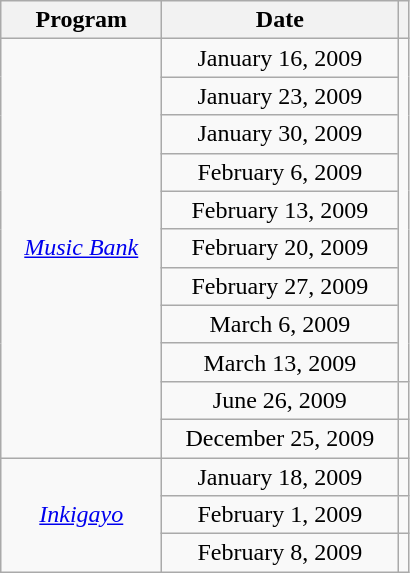<table class="wikitable" style="text-align:center">
<tr>
<th width="100">Program</th>
<th width="150">Date</th>
<th class="unsortable"></th>
</tr>
<tr>
<td rowspan="11"><a href='#'><em>Music Bank</em></a></td>
<td>January 16, 2009</td>
<td rowspan="9"></td>
</tr>
<tr>
<td>January 23, 2009</td>
</tr>
<tr>
<td>January 30, 2009</td>
</tr>
<tr>
<td>February 6, 2009</td>
</tr>
<tr>
<td>February 13, 2009</td>
</tr>
<tr>
<td>February 20, 2009</td>
</tr>
<tr>
<td>February 27, 2009</td>
</tr>
<tr>
<td>March 6, 2009</td>
</tr>
<tr>
<td>March 13, 2009</td>
</tr>
<tr>
<td>June 26, 2009</td>
<td></td>
</tr>
<tr>
<td>December 25, 2009</td>
<td></td>
</tr>
<tr>
<td rowspan="3"><em><a href='#'>Inkigayo</a></em></td>
<td>January 18, 2009</td>
<td></td>
</tr>
<tr>
<td>February 1, 2009</td>
<td></td>
</tr>
<tr>
<td>February 8, 2009</td>
<td></td>
</tr>
</table>
